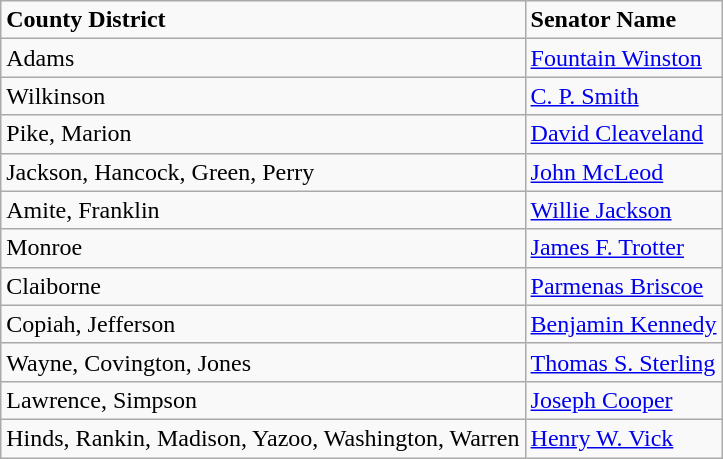<table class="wikitable">
<tr>
<td><strong>County District</strong></td>
<td><strong>Senator Name</strong></td>
</tr>
<tr>
<td>Adams</td>
<td><a href='#'>Fountain Winston</a></td>
</tr>
<tr>
<td>Wilkinson</td>
<td><a href='#'>C. P. Smith</a></td>
</tr>
<tr>
<td>Pike, Marion</td>
<td><a href='#'>David Cleaveland</a></td>
</tr>
<tr>
<td>Jackson, Hancock, Green, Perry</td>
<td><a href='#'>John McLeod</a></td>
</tr>
<tr>
<td>Amite, Franklin</td>
<td><a href='#'>Willie Jackson</a></td>
</tr>
<tr>
<td>Monroe</td>
<td><a href='#'>James F. Trotter</a></td>
</tr>
<tr>
<td>Claiborne</td>
<td><a href='#'>Parmenas Briscoe</a></td>
</tr>
<tr>
<td>Copiah, Jefferson</td>
<td><a href='#'>Benjamin Kennedy</a></td>
</tr>
<tr>
<td>Wayne, Covington, Jones</td>
<td><a href='#'>Thomas S. Sterling</a></td>
</tr>
<tr>
<td>Lawrence, Simpson</td>
<td><a href='#'>Joseph Cooper</a></td>
</tr>
<tr>
<td>Hinds, Rankin, Madison, Yazoo, Washington, Warren</td>
<td><a href='#'>Henry W. Vick</a></td>
</tr>
</table>
